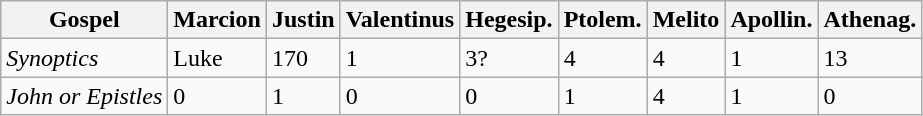<table class="wikitable"px>
<tr>
<th><strong>Gospel</strong></th>
<th>Marcion</th>
<th>Justin</th>
<th>Valentinus</th>
<th>Hegesip.</th>
<th>Ptolem.</th>
<th>Melito</th>
<th>Apollin.</th>
<th>Athenag.</th>
</tr>
<tr>
<td><em>Synoptics</em></td>
<td>Luke</td>
<td>170</td>
<td>1</td>
<td>3?</td>
<td>4</td>
<td>4</td>
<td>1</td>
<td>13</td>
</tr>
<tr>
<td><em>John or Epistles</em></td>
<td>0</td>
<td>1</td>
<td>0</td>
<td>0</td>
<td>1</td>
<td>4</td>
<td>1</td>
<td>0</td>
</tr>
</table>
